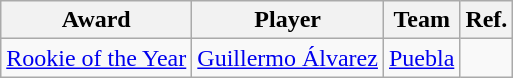<table class="wikitable">
<tr>
<th>Award</th>
<th>Player</th>
<th>Team</th>
<th>Ref.</th>
</tr>
<tr>
<td scope="row"><a href='#'>Rookie of the Year</a></td>
<td> <a href='#'>Guillermo Álvarez</a></td>
<td><a href='#'>Puebla</a></td>
<td align=center></td>
</tr>
</table>
